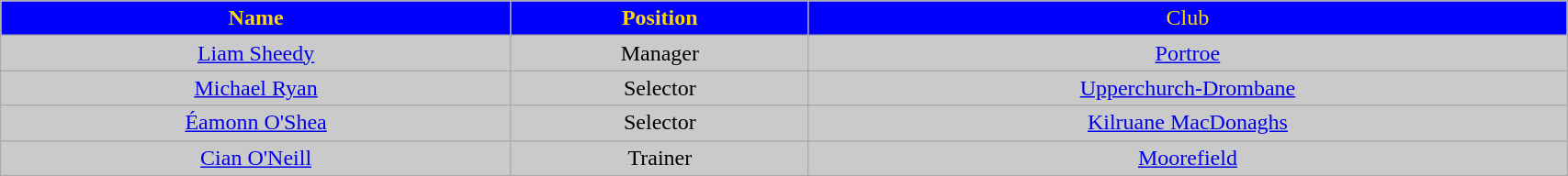<table class="wikitable" width="90%">
<tr style="text-align:center;background:blue;color:gold;">
<td><strong>Name</strong></td>
<td><strong>Position</strong></td>
<td>Club</td>
</tr>
<tr bgcolor=#CACACA>
<td align=center><a href='#'>Liam Sheedy</a></td>
<td align=center>Manager</td>
<td align=center><a href='#'>Portroe</a></td>
</tr>
<tr bgcolor=#CACACA>
<td align=center><a href='#'>Michael Ryan</a></td>
<td align=center>Selector</td>
<td align=center><a href='#'>Upperchurch-Drombane</a></td>
</tr>
<tr bgcolor=#CACACA>
<td align=center><a href='#'>Éamonn O'Shea</a></td>
<td align=center>Selector</td>
<td align=center><a href='#'>Kilruane MacDonaghs</a></td>
</tr>
<tr bgcolor=#CACACA>
<td align=center><a href='#'>Cian O'Neill</a></td>
<td align=center>Trainer</td>
<td align=center><a href='#'>Moorefield</a></td>
</tr>
</table>
